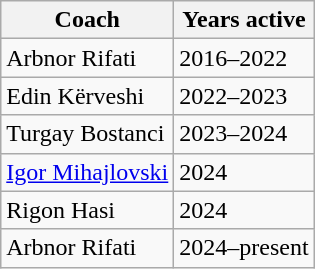<table class="wikitable">
<tr>
<th>Coach</th>
<th>Years active</th>
</tr>
<tr>
<td> Arbnor Rifati</td>
<td>2016–2022</td>
</tr>
<tr>
<td> Edin Kërveshi</td>
<td>2022–2023</td>
</tr>
<tr>
<td> Turgay Bostanci</td>
<td>2023–2024</td>
</tr>
<tr>
<td> <a href='#'>Igor Mihajlovski</a></td>
<td>2024</td>
</tr>
<tr>
<td> Rigon Hasi</td>
<td>2024</td>
</tr>
<tr>
<td> Arbnor Rifati</td>
<td>2024–present</td>
</tr>
</table>
